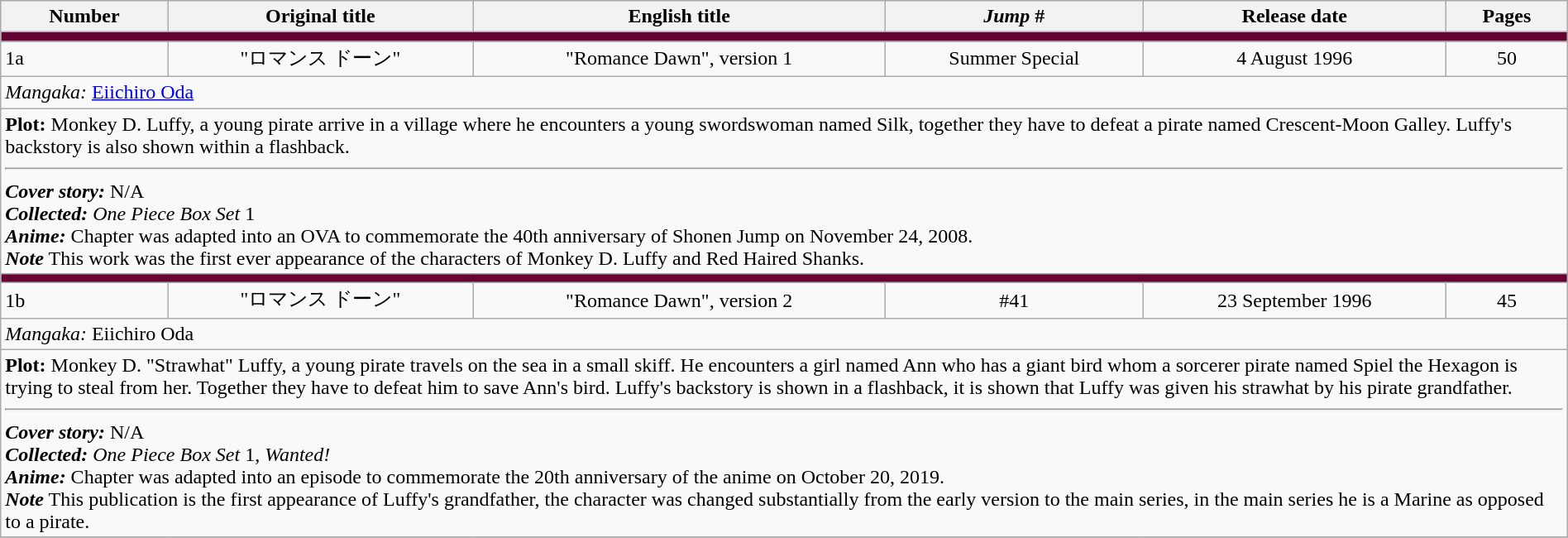<table class="wikitable" style="width:100%;">
<tr>
<th>Number</th>
<th>Original title</th>
<th>English title</th>
<th><em>Jump</em> #</th>
<th>Release date</th>
<th>Pages</th>
</tr>
<tr>
<td colspan="6" style="background:#660033;"></td>
</tr>
<tr>
<td>1a</td>
<td style="text-align:center;">"ロマンス ドーン"</td>
<td style="text-align:center;">"Romance Dawn", version 1</td>
<td style="text-align:center;">Summer Special</td>
<td style="text-align:center;">4 August 1996</td>
<td style="text-align:center;">50</td>
</tr>
<tr>
<td colspan="6"><em>Mangaka:</em> <a href='#'>Eiichiro Oda</a></td>
</tr>
<tr>
<td colspan="6"><strong>Plot:</strong> Monkey D. Luffy, a young pirate arrive in a village where he encounters a young swordswoman named Silk, together they have to defeat a pirate named Crescent-Moon Galley. Luffy's backstory is also shown within a flashback.<hr><strong><em>Cover story:</em></strong> N/A<br><strong><em>Collected:</em></strong> <em>One Piece Box Set</em> 1<br><strong><em>Anime:</em></strong> Chapter was adapted into an OVA to commemorate the 40th anniversary of Shonen Jump on November 24, 2008.<br><strong><em>Note</em></strong> This work was the first ever appearance of the characters of Monkey D. Luffy and Red Haired Shanks.</td>
</tr>
<tr>
<td colspan="6" style="background:#660033;"></td>
</tr>
<tr>
<td>1b</td>
<td style="text-align:center;">"ロマンス ドーン"</td>
<td style="text-align:center;">"Romance Dawn", version 2</td>
<td style="text-align:center;">#41</td>
<td style="text-align:center;">23 September 1996</td>
<td style="text-align:center;">45</td>
</tr>
<tr>
<td colspan="6"><em>Mangaka:</em> Eiichiro Oda</td>
</tr>
<tr>
<td colspan="6"><strong>Plot:</strong> Monkey D. "Strawhat" Luffy, a young pirate travels on the sea in a small skiff. He encounters a girl named Ann who has a giant bird whom a sorcerer pirate named Spiel the Hexagon is trying to steal from her. Together they have to defeat him to save Ann's bird. Luffy's backstory is shown in a flashback, it is shown that Luffy was given his strawhat by his pirate grandfather.<hr><strong><em>Cover story:</em></strong> N/A<br><strong><em>Collected:</em></strong> <em>One Piece Box Set</em> 1, <em>Wanted!</em><br><strong><em>Anime:</em></strong> Chapter was adapted into an episode to commemorate the 20th anniversary of the anime on October 20, 2019.<br><strong><em>Note</em></strong> This publication is the first appearance of Luffy's grandfather, the character was changed substantially from the early version to the main series, in the main series he is a Marine as opposed to a pirate.</td>
</tr>
<tr>
</tr>
</table>
